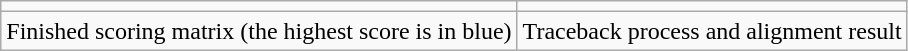<table class="wikitable">
<tr>
<td></td>
<td></td>
</tr>
<tr>
<td>Finished scoring matrix (the highest score is in blue)</td>
<td>Traceback process and alignment result</td>
</tr>
</table>
